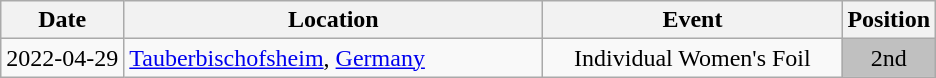<table class="wikitable" style="text-align:center;">
<tr>
<th>Date</th>
<th style="width:17em">Location</th>
<th style="width:12em">Event</th>
<th>Position</th>
</tr>
<tr>
<td>2022-04-29</td>
<td rowspan="1" align="left"> <a href='#'>Tauberbischofsheim</a>, <a href='#'>Germany</a></td>
<td>Individual Women's Foil</td>
<td bgcolor="silver">2nd</td>
</tr>
</table>
